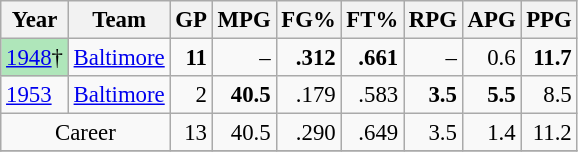<table class="wikitable sortable" style="font-size:95%; text-align:right;">
<tr>
<th>Year</th>
<th>Team</th>
<th>GP</th>
<th>MPG</th>
<th>FG%</th>
<th>FT%</th>
<th>RPG</th>
<th>APG</th>
<th>PPG</th>
</tr>
<tr>
<td style="text-align:left; background:#afe6ba"><a href='#'>1948</a>†</td>
<td style="text-align:left;"><a href='#'>Baltimore</a></td>
<td><strong>11</strong></td>
<td>–</td>
<td><strong>.312</strong></td>
<td><strong>.661</strong></td>
<td>–</td>
<td>0.6</td>
<td><strong>11.7</strong></td>
</tr>
<tr>
<td style="text-align:left;"><a href='#'>1953</a></td>
<td style="text-align:left;"><a href='#'>Baltimore</a></td>
<td>2</td>
<td><strong>40.5</strong></td>
<td>.179</td>
<td>.583</td>
<td><strong>3.5</strong></td>
<td><strong>5.5</strong></td>
<td>8.5</td>
</tr>
<tr>
<td style="text-align:center;" colspan="2">Career</td>
<td>13</td>
<td>40.5</td>
<td>.290</td>
<td>.649</td>
<td>3.5</td>
<td>1.4</td>
<td>11.2</td>
</tr>
<tr>
</tr>
</table>
